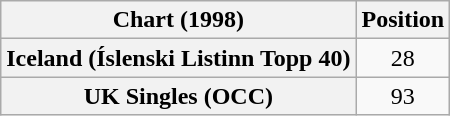<table class="wikitable plainrowheaders" style="text-align:center">
<tr>
<th scope="col">Chart (1998)</th>
<th scope="col">Position</th>
</tr>
<tr>
<th scope="row">Iceland (Íslenski Listinn Topp 40)</th>
<td>28</td>
</tr>
<tr>
<th scope="row">UK Singles (OCC)</th>
<td>93</td>
</tr>
</table>
